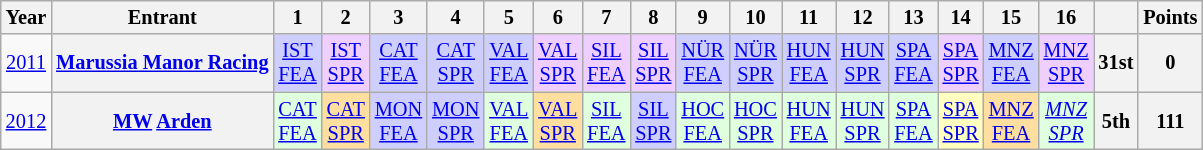<table class="wikitable" style="text-align:center; font-size:85%">
<tr>
<th>Year</th>
<th>Entrant</th>
<th>1</th>
<th>2</th>
<th>3</th>
<th>4</th>
<th>5</th>
<th>6</th>
<th>7</th>
<th>8</th>
<th>9</th>
<th>10</th>
<th>11</th>
<th>12</th>
<th>13</th>
<th>14</th>
<th>15</th>
<th>16</th>
<th></th>
<th>Points</th>
</tr>
<tr>
<td><a href='#'>2011</a></td>
<th nowrap><a href='#'>Marussia Manor Racing</a></th>
<td style="background:#CFCFFF;"><a href='#'>IST<br>FEA</a><br></td>
<td style="background:#efcfff;"><a href='#'>IST<br>SPR</a><br></td>
<td style="background:#cfcfff;"><a href='#'>CAT<br>FEA</a><br></td>
<td style="background:#cfcfff;"><a href='#'>CAT<br>SPR</a><br></td>
<td style="background:#cfcfff;"><a href='#'>VAL<br>FEA</a><br></td>
<td style="background:#efcfff;"><a href='#'>VAL<br>SPR</a><br></td>
<td style="background:#efcfff;"><a href='#'>SIL<br>FEA</a><br></td>
<td style="background:#efcfff;"><a href='#'>SIL<br>SPR</a><br></td>
<td style="background:#cfcfff;"><a href='#'>NÜR<br>FEA</a><br></td>
<td style="background:#cfcfff;"><a href='#'>NÜR<br>SPR</a><br></td>
<td style="background:#cfcfff;"><a href='#'>HUN<br>FEA</a><br></td>
<td style="background:#cfcfff;"><a href='#'>HUN<br>SPR</a><br></td>
<td style="background:#cfcfff;"><a href='#'>SPA<br>FEA</a><br></td>
<td style="background:#efcfff;"><a href='#'>SPA<br>SPR</a><br></td>
<td style="background:#cfcfff;"><a href='#'>MNZ<br>FEA</a><br></td>
<td style="background:#efcfff;"><a href='#'>MNZ<br>SPR</a><br></td>
<th>31st</th>
<th>0</th>
</tr>
<tr>
<td><a href='#'>2012</a></td>
<th nowrap><a href='#'>MW</a> <a href='#'>Arden</a></th>
<td style="background:#dfffdf;"><a href='#'>CAT<br>FEA</a><br></td>
<td style="background:#ffdf9f;"><a href='#'>CAT<br>SPR</a><br></td>
<td style="background:#cfcfff;"><a href='#'>MON<br>FEA</a><br></td>
<td style="background:#cfcfff;"><a href='#'>MON<br>SPR</a><br></td>
<td style="background:#dfffdf;"><a href='#'>VAL<br>FEA</a><br></td>
<td style="background:#ffdf9f;"><a href='#'>VAL<br>SPR</a><br></td>
<td style="background:#dfffdf;"><a href='#'>SIL<br>FEA</a><br></td>
<td style="background:#cfcfff;"><a href='#'>SIL<br>SPR</a><br></td>
<td style="background:#dfffdf;"><a href='#'>HOC<br>FEA</a><br></td>
<td style="background:#dfffdf;"><a href='#'>HOC<br>SPR</a><br></td>
<td style="background:#dfffdf;"><a href='#'>HUN<br>FEA</a><br></td>
<td style="background:#dfffdf;"><a href='#'>HUN<br>SPR</a><br></td>
<td style="background:#dfffdf;"><a href='#'>SPA<br>FEA</a><br></td>
<td style="background:#FFFFBF;"><a href='#'>SPA<br>SPR</a><br></td>
<td style="background:#ffdf9f;"><a href='#'>MNZ<br>FEA</a><br></td>
<td style="background:#dfffdf;"><em><a href='#'>MNZ<br>SPR</a></em><br></td>
<th>5th</th>
<th>111</th>
</tr>
</table>
